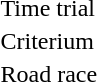<table>
<tr>
<td>Time trial</td>
<td></td>
<td></td>
<td></td>
</tr>
<tr>
<td>Criterium</td>
<td></td>
<td></td>
<td></td>
</tr>
<tr>
<td>Road race</td>
<td></td>
<td></td>
<td></td>
</tr>
</table>
